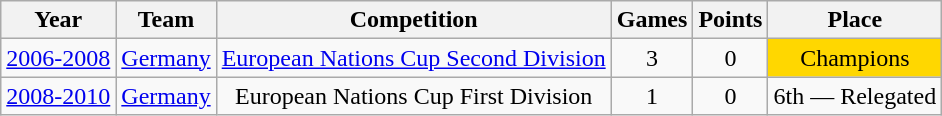<table class="wikitable">
<tr>
<th>Year</th>
<th>Team</th>
<th>Competition</th>
<th>Games</th>
<th>Points</th>
<th>Place</th>
</tr>
<tr align="center">
<td><a href='#'>2006-2008</a></td>
<td><a href='#'>Germany</a></td>
<td><a href='#'>European Nations Cup Second Division</a></td>
<td>3</td>
<td>0</td>
<td bgcolor="#FFD700">Champions</td>
</tr>
<tr align="center">
<td><a href='#'>2008-2010</a></td>
<td><a href='#'>Germany</a></td>
<td>European Nations Cup First Division</td>
<td>1</td>
<td>0</td>
<td>6th — Relegated</td>
</tr>
</table>
